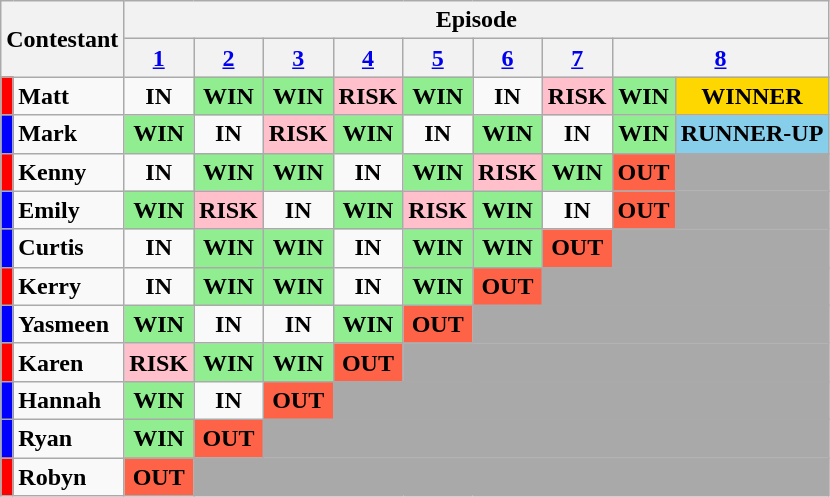<table class="wikitable" style="text-align:center">
<tr>
<th rowspan=2 colspan=2>Contestant</th>
<th colspan=11>Episode</th>
</tr>
<tr>
<th colspan=1><a href='#'>1</a></th>
<th><a href='#'>2</a></th>
<th><a href='#'>3</a></th>
<th><a href='#'>4</a></th>
<th><a href='#'>5</a></th>
<th><a href='#'>6</a></th>
<th><a href='#'>7</a></th>
<th colspan=3><a href='#'>8</a></th>
</tr>
<tr>
<td style="background:red;"></td>
<td align="left"><strong>Matt</strong></td>
<td><strong>IN</strong></td>
<td style="background:lightgreen;"><strong>WIN</strong></td>
<td style="background:lightgreen;"><strong>WIN</strong></td>
<td style="background:pink;"><strong>RISK</strong></td>
<td style="background:lightgreen;"><strong>WIN</strong></td>
<td><strong>IN</strong></td>
<td style="background:pink;"><strong>RISK</strong></td>
<td style="background:lightgreen;"><strong>WIN</strong></td>
<td style="background:gold;"><strong>WINNER</strong></td>
</tr>
<tr>
<td style="background:blue;"></td>
<td align="left"><strong>Mark</strong></td>
<td style="background:lightgreen;"><strong>WIN</strong></td>
<td><strong>IN</strong></td>
<td style="background:pink;"><strong>RISK</strong></td>
<td style="background:lightgreen;"><strong>WIN</strong></td>
<td><strong>IN</strong></td>
<td style="background:lightgreen;"><strong>WIN</strong></td>
<td><strong>IN</strong></td>
<td style="background:lightgreen;"><strong>WIN</strong></td>
<td style="background:skyblue;"><strong>RUNNER-UP</strong></td>
</tr>
<tr>
<td style="background:red;"></td>
<td align="left"><strong>Kenny</strong></td>
<td><strong>IN</strong></td>
<td style="background:lightgreen;"><strong>WIN</strong></td>
<td style="background:lightgreen;"><strong>WIN</strong></td>
<td><strong>IN</strong></td>
<td style="background:lightgreen;"><strong>WIN</strong></td>
<td style="background:pink;"><strong>RISK</strong></td>
<td style="background:lightgreen;"><strong>WIN</strong></td>
<td style="background:tomato;"><strong>OUT</strong></td>
<td style="background:darkgrey;" colspan="2"></td>
</tr>
<tr>
<td style="background:blue;"></td>
<td align="left"><strong>Emily</strong></td>
<td style="background:lightgreen;"><strong>WIN</strong></td>
<td style="background:pink;"><strong>RISK</strong></td>
<td><strong>IN</strong></td>
<td style="background:lightgreen;"><strong>WIN</strong></td>
<td style="background:pink;"><strong>RISK</strong></td>
<td style="background:lightgreen;"><strong>WIN</strong></td>
<td><strong>IN</strong></td>
<td style="background:tomato;"><strong>OUT</strong></td>
<td style="background:darkgrey;" colspan="2"></td>
</tr>
<tr>
<td style="background:blue;"></td>
<td align="left"><strong>Curtis</strong></td>
<td><strong>IN</strong></td>
<td style="background:lightgreen;"><strong>WIN</strong></td>
<td style="background:lightgreen;"><strong>WIN</strong></td>
<td><strong>IN</strong></td>
<td style="background:lightgreen;"><strong>WIN</strong></td>
<td style="background:lightgreen;"><strong>WIN</strong></td>
<td style="background:tomato;"><strong>OUT</strong></td>
<td style="background:darkgrey;" colspan="3"></td>
</tr>
<tr>
<td style="background:red;"></td>
<td align="left"><strong>Kerry</strong></td>
<td><strong>IN</strong></td>
<td style="background:lightgreen;"><strong>WIN</strong></td>
<td style="background:lightgreen;"><strong>WIN</strong></td>
<td><strong>IN</strong></td>
<td style="background:lightgreen;"><strong>WIN</strong></td>
<td style="background:tomato;"><strong>OUT</strong></td>
<td style="background:darkgrey;" colspan="4"></td>
</tr>
<tr>
<td style="background:blue;"></td>
<td align="left"><strong>Yasmeen</strong></td>
<td style="background:lightgreen;"><strong>WIN</strong></td>
<td><strong>IN</strong></td>
<td><strong>IN</strong></td>
<td style="background:lightgreen;"><strong>WIN</strong></td>
<td style="background:tomato;"><strong>OUT</strong></td>
<td style="background:darkgrey;" colspan="5"></td>
</tr>
<tr>
<td style="background:red;"></td>
<td align="left"><strong>Karen</strong></td>
<td style="background:pink;"><strong>RISK</strong></td>
<td style="background:lightgreen;"><strong>WIN</strong></td>
<td style="background:lightgreen;"><strong>WIN</strong></td>
<td style="background:tomato;"><strong>OUT</strong></td>
<td style="background:darkgrey;" colspan="6"></td>
</tr>
<tr>
<td style="background:blue;"></td>
<td align="left"><strong>Hannah</strong></td>
<td style="background:lightgreen;"><strong>WIN</strong></td>
<td><strong>IN</strong></td>
<td style="background:tomato;"><strong>OUT</strong></td>
<td style="background:darkgrey;" colspan="7"></td>
</tr>
<tr>
<td style="background:blue;"></td>
<td align="left"><strong>Ryan</strong></td>
<td style="background:lightgreen;"><strong>WIN</strong></td>
<td style="background:tomato;"><strong>OUT</strong></td>
<td style="background:darkgrey;" colspan="8"></td>
</tr>
<tr>
<td style="background:red;"></td>
<td align="left"><strong>Robyn</strong></td>
<td style="background:tomato;"><strong>OUT</strong></td>
<td style="background:darkgrey;" colspan="9"></td>
</tr>
</table>
